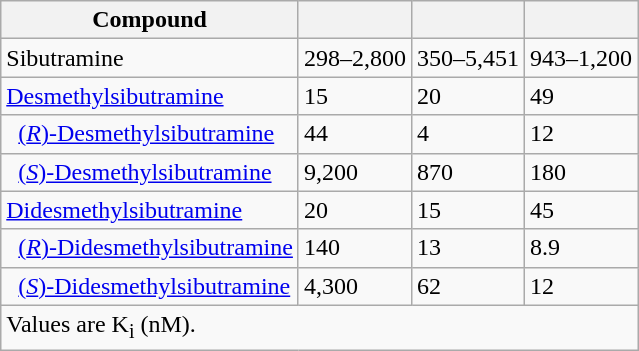<table class="wikitable floatright">
<tr>
<th>Compound</th>
<th></th>
<th></th>
<th></th>
</tr>
<tr>
<td>Sibutramine</td>
<td>298–2,800</td>
<td>350–5,451</td>
<td>943–1,200</td>
</tr>
<tr>
<td><a href='#'>Desmethylsibutramine</a></td>
<td>15</td>
<td>20</td>
<td>49</td>
</tr>
<tr>
<td>  <a href='#'>(<em>R</em>)-Desmethylsibutramine</a></td>
<td>44</td>
<td>4</td>
<td>12</td>
</tr>
<tr>
<td>  <a href='#'>(<em>S</em>)-Desmethylsibutramine</a></td>
<td>9,200</td>
<td>870</td>
<td>180</td>
</tr>
<tr>
<td><a href='#'>Didesmethylsibutramine</a></td>
<td>20</td>
<td>15</td>
<td>45</td>
</tr>
<tr>
<td>  <a href='#'>(<em>R</em>)-Didesmethylsibutramine</a></td>
<td>140</td>
<td>13</td>
<td>8.9</td>
</tr>
<tr>
<td>  <a href='#'>(<em>S</em>)-Didesmethylsibutramine</a></td>
<td>4,300</td>
<td>62</td>
<td>12</td>
</tr>
<tr>
<td colspan="4">Values are K<sub>i</sub> (nM).</td>
</tr>
</table>
